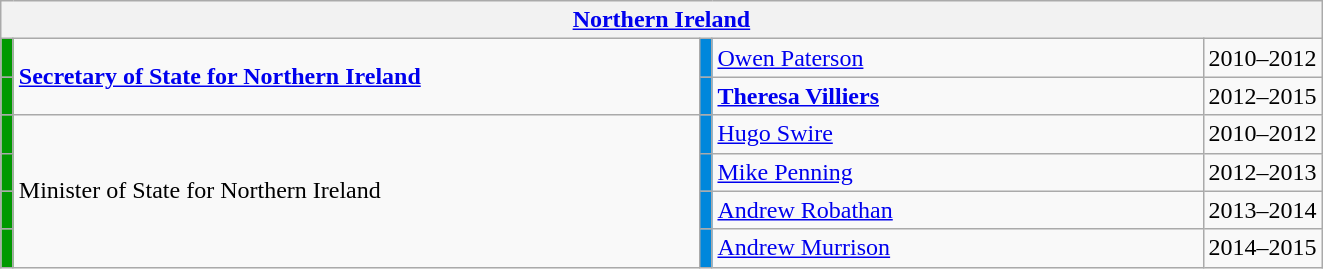<table class="wikitable">
<tr>
<th colspan=5><a href='#'>Northern Ireland</a></th>
</tr>
<tr>
<td style="width:1px;; background:#090;"></td>
<td style="width:450px;" rowspan="2"><strong><a href='#'>Secretary of State for Northern Ireland</a></strong></td>
<td style="width:1px;; background:#0087dc;"></td>
<td width=320><a href='#'>Owen Paterson</a></td>
<td>2010–2012</td>
</tr>
<tr>
<td style="width:1px;; background:#090;"></td>
<td style="width:1px;; background:#0087dc;"></td>
<td width=320><strong><a href='#'>Theresa Villiers</a></strong></td>
<td>2012–2015</td>
</tr>
<tr>
<td style="width:1px;; background:#090;"></td>
<td style="width:450px;" rowspan="4">Minister of State for Northern Ireland</td>
<td style="width:1px;; background:#0087dc;"></td>
<td width=320><a href='#'>Hugo Swire</a></td>
<td>2010–2012</td>
</tr>
<tr>
<td style="width:1px;; background:#090;"></td>
<td style="width:1px;; background:#0087dc;"></td>
<td><a href='#'>Mike Penning</a></td>
<td>2012–2013</td>
</tr>
<tr>
<td style="width:1px;; background:#090;"></td>
<td style="width:1px;; background:#0087dc;"></td>
<td><a href='#'>Andrew Robathan</a></td>
<td>2013–2014</td>
</tr>
<tr>
<td style="width:1px;; background:#090;"></td>
<td style="width:1px;; background:#0087dc;"></td>
<td><a href='#'>Andrew Murrison</a></td>
<td>2014–2015</td>
</tr>
</table>
